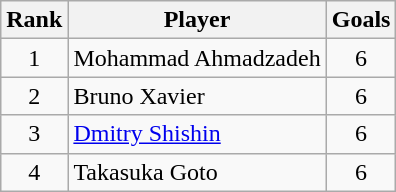<table class="wikitable sortable" style="text-align:center">
<tr>
<th>Rank</th>
<th>Player</th>
<th>Goals</th>
</tr>
<tr>
<td>1</td>
<td style="text-align:left"> Mohammad Ahmadzadeh</td>
<td>6</td>
</tr>
<tr>
<td>2</td>
<td style="text-align:left"> Bruno Xavier</td>
<td>6</td>
</tr>
<tr>
<td>3</td>
<td style="text-align:left"> <a href='#'>Dmitry Shishin</a></td>
<td>6</td>
</tr>
<tr>
<td>4</td>
<td style="text-align:left"> Takasuka Goto</td>
<td>6</td>
</tr>
</table>
